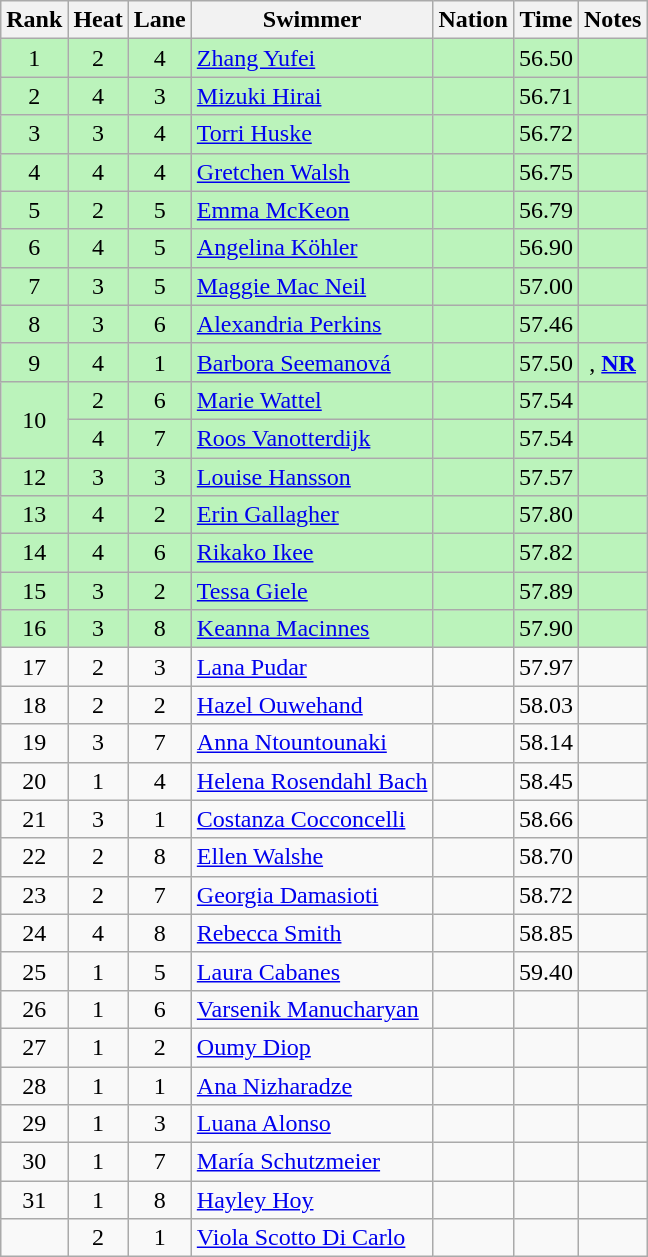<table class="wikitable sortable mw-collapsible" style="text-align:center">
<tr>
<th scope="col">Rank</th>
<th scope="col">Heat</th>
<th scope="col">Lane</th>
<th scope="col">Swimmer</th>
<th scope="col">Nation</th>
<th scope="col">Time</th>
<th scope="col">Notes</th>
</tr>
<tr bgcolor="bbf3bb">
<td>1</td>
<td>2</td>
<td>4</td>
<td align="left"><a href='#'>Zhang Yufei</a></td>
<td align="left"></td>
<td>56.50</td>
<td></td>
</tr>
<tr bgcolor="bbf3bb">
<td>2</td>
<td>4</td>
<td>3</td>
<td align="left"><a href='#'>Mizuki Hirai</a></td>
<td align="left"></td>
<td>56.71</td>
<td></td>
</tr>
<tr bgcolor="bbf3bb">
<td>3</td>
<td>3</td>
<td>4</td>
<td align="left"><a href='#'>Torri Huske</a></td>
<td align="left"></td>
<td>56.72</td>
<td></td>
</tr>
<tr bgcolor="bbf3bb">
<td>4</td>
<td>4</td>
<td>4</td>
<td align="left"><a href='#'>Gretchen Walsh</a></td>
<td align="left"></td>
<td>56.75</td>
<td></td>
</tr>
<tr bgcolor="bbf3bb">
<td>5</td>
<td>2</td>
<td>5</td>
<td align="left"><a href='#'>Emma McKeon</a></td>
<td align="left"></td>
<td>56.79</td>
<td></td>
</tr>
<tr bgcolor="bbf3bb">
<td>6</td>
<td>4</td>
<td>5</td>
<td align="left"><a href='#'>Angelina Köhler</a></td>
<td align="left"></td>
<td>56.90</td>
<td></td>
</tr>
<tr bgcolor="bbf3bb">
<td>7</td>
<td>3</td>
<td>5</td>
<td align="left"><a href='#'>Maggie Mac Neil</a></td>
<td align="left"></td>
<td>57.00</td>
<td></td>
</tr>
<tr bgcolor="bbf3bb">
<td>8</td>
<td>3</td>
<td>6</td>
<td align="left"><a href='#'>Alexandria Perkins</a></td>
<td align="left"></td>
<td>57.46</td>
<td></td>
</tr>
<tr bgcolor="bbf3bb">
<td>9</td>
<td>4</td>
<td>1</td>
<td align="left"><a href='#'>Barbora Seemanová</a></td>
<td align="left"></td>
<td>57.50</td>
<td>, <strong><a href='#'>NR</a></strong></td>
</tr>
<tr bgcolor="bbf3bb">
<td rowspan="2">10</td>
<td>2</td>
<td>6</td>
<td align="left"><a href='#'>Marie Wattel</a></td>
<td align="left"></td>
<td>57.54</td>
<td></td>
</tr>
<tr bgcolor="bbf3bb">
<td>4</td>
<td>7</td>
<td align="left"><a href='#'>Roos Vanotterdijk</a></td>
<td align="left"></td>
<td>57.54</td>
<td></td>
</tr>
<tr bgcolor="bbf3bb">
<td>12</td>
<td>3</td>
<td>3</td>
<td align="left"><a href='#'>Louise Hansson</a></td>
<td align="left"></td>
<td>57.57</td>
<td></td>
</tr>
<tr bgcolor="bbf3bb">
<td>13</td>
<td>4</td>
<td>2</td>
<td align="left"><a href='#'>Erin Gallagher</a></td>
<td align="left"></td>
<td>57.80</td>
<td></td>
</tr>
<tr bgcolor="bbf3bb">
<td>14</td>
<td>4</td>
<td>6</td>
<td align="left"><a href='#'>Rikako Ikee</a></td>
<td align="left"></td>
<td>57.82</td>
<td></td>
</tr>
<tr bgcolor="bbf3bb">
<td>15</td>
<td>3</td>
<td>2</td>
<td align="left"><a href='#'>Tessa Giele</a></td>
<td align="left"></td>
<td>57.89</td>
<td></td>
</tr>
<tr bgcolor="bbf3bb">
<td>16</td>
<td>3</td>
<td>8</td>
<td align="left"><a href='#'>Keanna Macinnes</a></td>
<td align="left"></td>
<td>57.90</td>
<td></td>
</tr>
<tr>
<td>17</td>
<td>2</td>
<td>3</td>
<td align="left"><a href='#'>Lana Pudar</a></td>
<td align="left"></td>
<td>57.97</td>
<td></td>
</tr>
<tr>
<td>18</td>
<td>2</td>
<td>2</td>
<td align="left"><a href='#'>Hazel Ouwehand</a></td>
<td align="left"></td>
<td>58.03</td>
<td></td>
</tr>
<tr>
<td>19</td>
<td>3</td>
<td>7</td>
<td align="left"><a href='#'>Anna Ntountounaki</a></td>
<td align="left"></td>
<td>58.14</td>
<td></td>
</tr>
<tr>
<td>20</td>
<td>1</td>
<td>4</td>
<td align="left"><a href='#'>Helena Rosendahl Bach</a></td>
<td align="left"></td>
<td>58.45</td>
<td></td>
</tr>
<tr>
<td>21</td>
<td>3</td>
<td>1</td>
<td align="left"><a href='#'>Costanza Cocconcelli</a></td>
<td align="left"></td>
<td>58.66</td>
<td></td>
</tr>
<tr>
<td>22</td>
<td>2</td>
<td>8</td>
<td align="left"><a href='#'>Ellen Walshe</a></td>
<td align="left"></td>
<td>58.70</td>
<td></td>
</tr>
<tr>
<td>23</td>
<td>2</td>
<td>7</td>
<td align="left"><a href='#'>Georgia Damasioti</a></td>
<td align="left"></td>
<td>58.72</td>
<td></td>
</tr>
<tr>
<td>24</td>
<td>4</td>
<td>8</td>
<td align="left"><a href='#'>Rebecca Smith</a></td>
<td align="left"></td>
<td>58.85</td>
<td></td>
</tr>
<tr>
<td>25</td>
<td>1</td>
<td>5</td>
<td align="left"><a href='#'>Laura Cabanes</a></td>
<td align="left"></td>
<td>59.40</td>
<td></td>
</tr>
<tr>
<td>26</td>
<td>1</td>
<td>6</td>
<td align="left"><a href='#'>Varsenik Manucharyan</a></td>
<td align="left"></td>
<td></td>
<td></td>
</tr>
<tr>
<td>27</td>
<td>1</td>
<td>2</td>
<td align="left"><a href='#'>Oumy Diop</a></td>
<td align="left"></td>
<td></td>
<td></td>
</tr>
<tr>
<td>28</td>
<td>1</td>
<td>1</td>
<td align="left"><a href='#'>Ana Nizharadze</a></td>
<td align="left"></td>
<td></td>
<td></td>
</tr>
<tr>
<td>29</td>
<td>1</td>
<td>3</td>
<td align="left"><a href='#'>Luana Alonso</a></td>
<td align="left"></td>
<td></td>
<td></td>
</tr>
<tr>
<td>30</td>
<td>1</td>
<td>7</td>
<td align="left"><a href='#'>María Schutzmeier</a></td>
<td align="left"></td>
<td></td>
<td></td>
</tr>
<tr>
<td>31</td>
<td>1</td>
<td>8</td>
<td align="left"><a href='#'>Hayley Hoy</a></td>
<td align="left"></td>
<td></td>
<td></td>
</tr>
<tr>
<td></td>
<td>2</td>
<td>1</td>
<td align="left"><a href='#'>Viola Scotto Di Carlo</a></td>
<td align="left"></td>
<td></td>
<td></td>
</tr>
</table>
